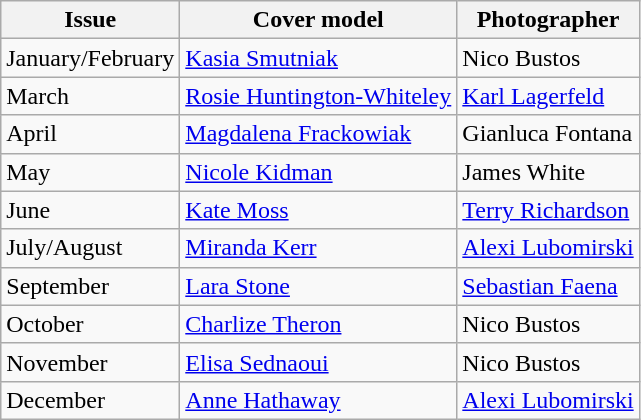<table class="sortable wikitable">
<tr>
<th>Issue</th>
<th>Cover model</th>
<th>Photographer</th>
</tr>
<tr>
<td>January/February</td>
<td><a href='#'>Kasia Smutniak</a></td>
<td>Nico Bustos</td>
</tr>
<tr>
<td>March</td>
<td><a href='#'>Rosie Huntington-Whiteley</a></td>
<td><a href='#'>Karl Lagerfeld</a></td>
</tr>
<tr>
<td>April</td>
<td><a href='#'>Magdalena Frackowiak</a></td>
<td>Gianluca Fontana</td>
</tr>
<tr>
<td>May</td>
<td><a href='#'>Nicole Kidman</a></td>
<td>James White</td>
</tr>
<tr>
<td>June</td>
<td><a href='#'>Kate Moss</a></td>
<td><a href='#'>Terry Richardson</a></td>
</tr>
<tr>
<td>July/August</td>
<td><a href='#'>Miranda Kerr</a></td>
<td><a href='#'>Alexi Lubomirski</a></td>
</tr>
<tr>
<td>September</td>
<td><a href='#'>Lara Stone</a></td>
<td><a href='#'>Sebastian Faena</a></td>
</tr>
<tr>
<td>October</td>
<td><a href='#'>Charlize Theron</a></td>
<td>Nico Bustos</td>
</tr>
<tr>
<td>November</td>
<td><a href='#'>Elisa Sednaoui</a></td>
<td>Nico Bustos</td>
</tr>
<tr>
<td>December</td>
<td><a href='#'>Anne Hathaway</a></td>
<td><a href='#'>Alexi Lubomirski</a></td>
</tr>
</table>
